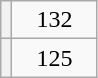<table class="wikitable">
<tr>
<th></th>
<td style="padding-left: 1em; padding-right: 1em;">132</td>
</tr>
<tr>
<th></th>
<td style="padding-left: 1em; padding-right: 1em;">125</td>
</tr>
</table>
